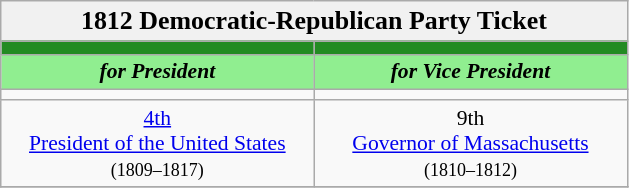<table class="wikitable" style="font-size:90%; text-align:center;">
<tr>
<td style="background:#f1f1f1;" colspan="30"><big><strong>1812 Democratic-Republican Party Ticket</strong></big></td>
</tr>
<tr>
<th style="width:3em; font-size:135%; background:#228B22; width:200px;"><a href='#'></a></th>
<th style="width:3em; font-size:135%; background:#228B22; width:200px;"><a href='#'></a></th>
</tr>
<tr>
<td style="width:3em; font-size:100%; color:#000; background:#90EE90; width:200px;"><strong><em>for President</em></strong></td>
<td style="width:3em; font-size:100%; color:#000; background:#90EE90; width:200px;"><strong><em>for Vice President</em></strong></td>
</tr>
<tr>
<td></td>
<td></td>
</tr>
<tr>
<td><a href='#'>4th</a><br><a href='#'>President of the United States</a><br><small>(1809–1817)</small></td>
<td>9th<br><a href='#'>Governor of Massachusetts</a><br><small>(1810–1812)</small></td>
</tr>
<tr>
</tr>
</table>
